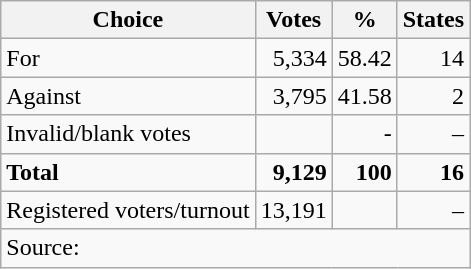<table class=wikitable style=text-align:right>
<tr>
<th>Choice</th>
<th>Votes</th>
<th>%</th>
<th>States</th>
</tr>
<tr>
<td align=left>For</td>
<td>5,334</td>
<td>58.42</td>
<td>14</td>
</tr>
<tr>
<td align=left>Against</td>
<td>3,795</td>
<td>41.58</td>
<td>2</td>
</tr>
<tr>
<td align=left>Invalid/blank votes</td>
<td></td>
<td>-</td>
<td>–</td>
</tr>
<tr>
<td align=left><strong>Total</strong></td>
<td><strong>9,129</strong></td>
<td><strong>100</strong></td>
<td><strong>16</strong></td>
</tr>
<tr>
<td align=left>Registered voters/turnout</td>
<td>13,191</td>
<td></td>
<td>–</td>
</tr>
<tr>
<td colspan=4 align=left>Source: </td>
</tr>
</table>
